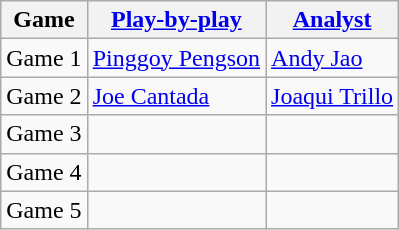<table class=wikitable>
<tr>
<th>Game</th>
<th><a href='#'>Play-by-play</a></th>
<th><a href='#'>Analyst</a></th>
</tr>
<tr>
<td>Game 1</td>
<td><a href='#'>Pinggoy Pengson</a></td>
<td><a href='#'>Andy Jao</a></td>
</tr>
<tr>
<td>Game 2</td>
<td><a href='#'>Joe Cantada</a></td>
<td><a href='#'>Joaqui Trillo</a></td>
</tr>
<tr>
<td>Game 3</td>
<td></td>
<td></td>
</tr>
<tr>
<td>Game 4</td>
<td></td>
<td></td>
</tr>
<tr>
<td>Game 5</td>
<td></td>
<td></td>
</tr>
</table>
